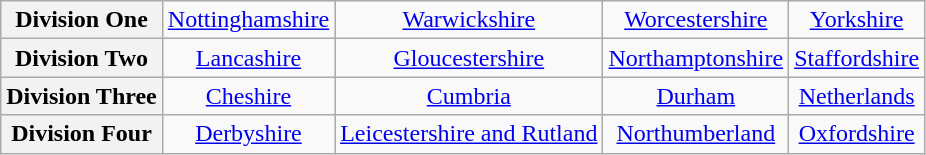<table class="wikitable" style="text-align: center" style="font-size: 95%; border: 1px #aaaaaa solid; border-collapse: collapse; clear:center;">
<tr>
<th>Division One</th>
<td><a href='#'>Nottinghamshire</a></td>
<td><a href='#'>Warwickshire</a></td>
<td><a href='#'>Worcestershire</a></td>
<td><a href='#'>Yorkshire</a></td>
</tr>
<tr>
<th>Division Two</th>
<td><a href='#'>Lancashire</a></td>
<td><a href='#'>Gloucestershire</a></td>
<td><a href='#'>Northamptonshire</a></td>
<td><a href='#'>Staffordshire</a></td>
</tr>
<tr>
<th>Division Three</th>
<td><a href='#'>Cheshire</a></td>
<td><a href='#'>Cumbria</a></td>
<td><a href='#'>Durham</a></td>
<td><a href='#'>Netherlands</a></td>
</tr>
<tr>
<th>Division Four</th>
<td><a href='#'>Derbyshire</a></td>
<td><a href='#'>Leicestershire and Rutland</a></td>
<td><a href='#'>Northumberland</a></td>
<td><a href='#'>Oxfordshire</a></td>
</tr>
</table>
